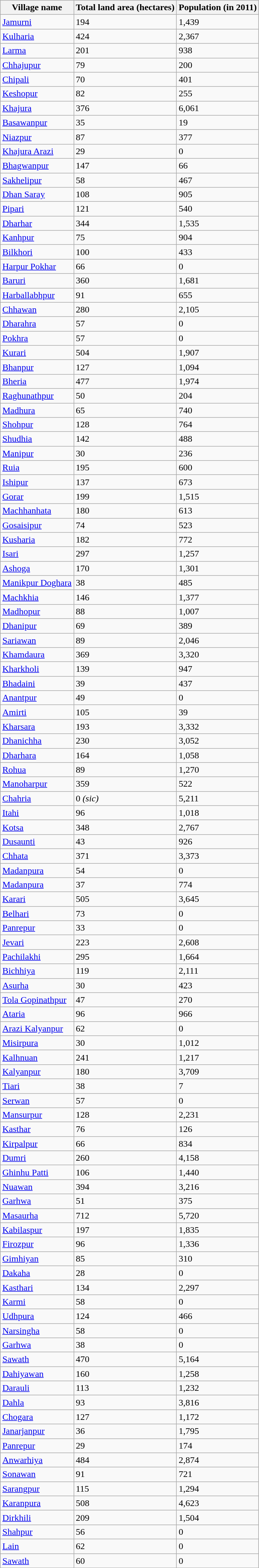<table class="wikitable sortable">
<tr>
<th>Village name</th>
<th>Total land area (hectares)</th>
<th>Population (in 2011)</th>
</tr>
<tr>
<td><a href='#'>Jamurni</a></td>
<td>194</td>
<td>1,439</td>
</tr>
<tr>
<td><a href='#'>Kulharia</a></td>
<td>424</td>
<td>2,367</td>
</tr>
<tr>
<td><a href='#'>Larma</a></td>
<td>201</td>
<td>938</td>
</tr>
<tr>
<td><a href='#'>Chhajupur</a></td>
<td>79</td>
<td>200</td>
</tr>
<tr>
<td><a href='#'>Chipali</a></td>
<td>70</td>
<td>401</td>
</tr>
<tr>
<td><a href='#'>Keshopur</a></td>
<td>82</td>
<td>255</td>
</tr>
<tr>
<td><a href='#'>Khajura</a></td>
<td>376</td>
<td>6,061</td>
</tr>
<tr>
<td><a href='#'>Basawanpur</a></td>
<td>35</td>
<td>19</td>
</tr>
<tr>
<td><a href='#'>Niazpur</a></td>
<td>87</td>
<td>377</td>
</tr>
<tr>
<td><a href='#'>Khajura Arazi</a></td>
<td>29</td>
<td>0</td>
</tr>
<tr>
<td><a href='#'>Bhagwanpur</a></td>
<td>147</td>
<td>66</td>
</tr>
<tr>
<td><a href='#'>Sakhelipur</a></td>
<td>58</td>
<td>467</td>
</tr>
<tr>
<td><a href='#'>Dhan Saray</a></td>
<td>108</td>
<td>905</td>
</tr>
<tr>
<td><a href='#'>Pipari</a></td>
<td>121</td>
<td>540</td>
</tr>
<tr>
<td><a href='#'>Dharhar</a></td>
<td>344</td>
<td>1,535</td>
</tr>
<tr>
<td><a href='#'>Kanhpur</a></td>
<td>75</td>
<td>904</td>
</tr>
<tr>
<td><a href='#'>Bilkhori</a></td>
<td>100</td>
<td>433</td>
</tr>
<tr>
<td><a href='#'>Harpur Pokhar</a></td>
<td>66</td>
<td>0</td>
</tr>
<tr>
<td><a href='#'>Baruri</a></td>
<td>360</td>
<td>1,681</td>
</tr>
<tr>
<td><a href='#'>Harballabhpur</a></td>
<td>91</td>
<td>655</td>
</tr>
<tr>
<td><a href='#'>Chhawan</a></td>
<td>280</td>
<td>2,105</td>
</tr>
<tr>
<td><a href='#'>Dharahra</a></td>
<td>57</td>
<td>0</td>
</tr>
<tr>
<td><a href='#'>Pokhra</a></td>
<td>57</td>
<td>0</td>
</tr>
<tr>
<td><a href='#'>Kurari</a></td>
<td>504</td>
<td>1,907</td>
</tr>
<tr>
<td><a href='#'>Bhanpur</a></td>
<td>127</td>
<td>1,094</td>
</tr>
<tr>
<td><a href='#'>Bheria</a></td>
<td>477</td>
<td>1,974</td>
</tr>
<tr>
<td><a href='#'>Raghunathpur</a></td>
<td>50</td>
<td>204</td>
</tr>
<tr>
<td><a href='#'>Madhura</a></td>
<td>65</td>
<td>740</td>
</tr>
<tr>
<td><a href='#'>Shohpur</a></td>
<td>128</td>
<td>764</td>
</tr>
<tr>
<td><a href='#'>Shudhia</a></td>
<td>142</td>
<td>488</td>
</tr>
<tr>
<td><a href='#'>Manipur</a></td>
<td>30</td>
<td>236</td>
</tr>
<tr>
<td><a href='#'>Ruia</a></td>
<td>195</td>
<td>600</td>
</tr>
<tr>
<td><a href='#'>Ishipur</a></td>
<td>137</td>
<td>673</td>
</tr>
<tr>
<td><a href='#'>Gorar</a></td>
<td>199</td>
<td>1,515</td>
</tr>
<tr>
<td><a href='#'>Machhanhata</a></td>
<td>180</td>
<td>613</td>
</tr>
<tr>
<td><a href='#'>Gosaisipur</a></td>
<td>74</td>
<td>523</td>
</tr>
<tr>
<td><a href='#'>Kusharia</a></td>
<td>182</td>
<td>772</td>
</tr>
<tr>
<td><a href='#'>Isari</a></td>
<td>297</td>
<td>1,257</td>
</tr>
<tr>
<td><a href='#'>Ashoga</a></td>
<td>170</td>
<td>1,301</td>
</tr>
<tr>
<td><a href='#'>Manikpur Doghara</a></td>
<td>38</td>
<td>485</td>
</tr>
<tr>
<td><a href='#'>Machkhia</a></td>
<td>146</td>
<td>1,377</td>
</tr>
<tr>
<td><a href='#'>Madhopur</a></td>
<td>88</td>
<td>1,007</td>
</tr>
<tr>
<td><a href='#'>Dhanipur</a></td>
<td>69</td>
<td>389</td>
</tr>
<tr>
<td><a href='#'>Sariawan</a></td>
<td>89</td>
<td>2,046</td>
</tr>
<tr>
<td><a href='#'>Khamdaura</a></td>
<td>369</td>
<td>3,320</td>
</tr>
<tr>
<td><a href='#'>Kharkholi</a></td>
<td>139</td>
<td>947</td>
</tr>
<tr>
<td><a href='#'>Bhadaini</a></td>
<td>39</td>
<td>437</td>
</tr>
<tr>
<td><a href='#'>Anantpur</a></td>
<td>49</td>
<td>0</td>
</tr>
<tr>
<td><a href='#'>Amirti</a></td>
<td>105</td>
<td>39</td>
</tr>
<tr>
<td><a href='#'>Kharsara</a></td>
<td>193</td>
<td>3,332</td>
</tr>
<tr>
<td><a href='#'>Dhanichha</a></td>
<td>230</td>
<td>3,052</td>
</tr>
<tr>
<td><a href='#'>Dharhara</a></td>
<td>164</td>
<td>1,058</td>
</tr>
<tr>
<td><a href='#'>Rohua</a></td>
<td>89</td>
<td>1,270</td>
</tr>
<tr>
<td><a href='#'>Manoharpur</a></td>
<td>359</td>
<td>522</td>
</tr>
<tr>
<td><a href='#'>Chahria</a></td>
<td>0 <em>(sic)</em></td>
<td>5,211</td>
</tr>
<tr>
<td><a href='#'>Itahi</a></td>
<td>96</td>
<td>1,018</td>
</tr>
<tr>
<td><a href='#'>Kotsa</a></td>
<td>348</td>
<td>2,767</td>
</tr>
<tr>
<td><a href='#'>Dusaunti</a></td>
<td>43</td>
<td>926</td>
</tr>
<tr>
<td><a href='#'>Chhata</a></td>
<td>371</td>
<td>3,373</td>
</tr>
<tr>
<td><a href='#'>Madanpura</a></td>
<td>54</td>
<td>0</td>
</tr>
<tr>
<td><a href='#'>Madanpura</a></td>
<td>37</td>
<td>774</td>
</tr>
<tr>
<td><a href='#'>Karari</a></td>
<td>505</td>
<td>3,645</td>
</tr>
<tr>
<td><a href='#'>Belhari</a></td>
<td>73</td>
<td>0</td>
</tr>
<tr>
<td><a href='#'>Panrepur</a></td>
<td>33</td>
<td>0</td>
</tr>
<tr>
<td><a href='#'>Jevari</a></td>
<td>223</td>
<td>2,608</td>
</tr>
<tr>
<td><a href='#'>Pachilakhi</a></td>
<td>295</td>
<td>1,664</td>
</tr>
<tr>
<td><a href='#'>Bichhiya</a></td>
<td>119</td>
<td>2,111</td>
</tr>
<tr>
<td><a href='#'>Asurha</a></td>
<td>30</td>
<td>423</td>
</tr>
<tr>
<td><a href='#'>Tola Gopinathpur</a></td>
<td>47</td>
<td>270</td>
</tr>
<tr>
<td><a href='#'>Ataria</a></td>
<td>96</td>
<td>966</td>
</tr>
<tr>
<td><a href='#'>Arazi Kalyanpur</a></td>
<td>62</td>
<td>0</td>
</tr>
<tr>
<td><a href='#'>Misirpura</a></td>
<td>30</td>
<td>1,012</td>
</tr>
<tr>
<td><a href='#'>Kalhnuan</a></td>
<td>241</td>
<td>1,217</td>
</tr>
<tr>
<td><a href='#'>Kalyanpur</a></td>
<td>180</td>
<td>3,709</td>
</tr>
<tr>
<td><a href='#'>Tiari</a></td>
<td>38</td>
<td>7</td>
</tr>
<tr>
<td><a href='#'>Serwan</a></td>
<td>57</td>
<td>0</td>
</tr>
<tr>
<td><a href='#'>Mansurpur</a></td>
<td>128</td>
<td>2,231</td>
</tr>
<tr>
<td><a href='#'>Kasthar</a></td>
<td>76</td>
<td>126</td>
</tr>
<tr>
<td><a href='#'>Kirpalpur</a></td>
<td>66</td>
<td>834</td>
</tr>
<tr>
<td><a href='#'>Dumri</a></td>
<td>260</td>
<td>4,158</td>
</tr>
<tr>
<td><a href='#'>Ghinhu Patti</a></td>
<td>106</td>
<td>1,440</td>
</tr>
<tr>
<td><a href='#'>Nuawan</a></td>
<td>394</td>
<td>3,216</td>
</tr>
<tr>
<td><a href='#'>Garhwa</a></td>
<td>51</td>
<td>375</td>
</tr>
<tr>
<td><a href='#'>Masaurha</a></td>
<td>712</td>
<td>5,720</td>
</tr>
<tr>
<td><a href='#'>Kabilaspur</a></td>
<td>197</td>
<td>1,835</td>
</tr>
<tr>
<td><a href='#'>Firozpur</a></td>
<td>96</td>
<td>1,336</td>
</tr>
<tr>
<td><a href='#'>Gimhiyan</a></td>
<td>85</td>
<td>310</td>
</tr>
<tr>
<td><a href='#'>Dakaha</a></td>
<td>28</td>
<td>0</td>
</tr>
<tr>
<td><a href='#'>Kasthari</a></td>
<td>134</td>
<td>2,297</td>
</tr>
<tr>
<td><a href='#'>Karmi</a></td>
<td>58</td>
<td>0</td>
</tr>
<tr>
<td><a href='#'>Udhpura</a></td>
<td>124</td>
<td>466</td>
</tr>
<tr>
<td><a href='#'>Narsingha</a></td>
<td>58</td>
<td>0</td>
</tr>
<tr>
<td><a href='#'>Garhwa</a></td>
<td>38</td>
<td>0</td>
</tr>
<tr>
<td><a href='#'>Sawath</a></td>
<td>470</td>
<td>5,164</td>
</tr>
<tr>
<td><a href='#'>Dahiyawan</a></td>
<td>160</td>
<td>1,258</td>
</tr>
<tr>
<td><a href='#'>Darauli</a></td>
<td>113</td>
<td>1,232</td>
</tr>
<tr>
<td><a href='#'>Dahla</a></td>
<td>93</td>
<td>3,816</td>
</tr>
<tr>
<td><a href='#'>Chogara</a></td>
<td>127</td>
<td>1,172</td>
</tr>
<tr>
<td><a href='#'>Janarjanpur</a></td>
<td>36</td>
<td>1,795</td>
</tr>
<tr>
<td><a href='#'>Panrepur</a></td>
<td>29</td>
<td>174</td>
</tr>
<tr>
<td><a href='#'>Anwarhiya</a></td>
<td>484</td>
<td>2,874</td>
</tr>
<tr>
<td><a href='#'>Sonawan</a></td>
<td>91</td>
<td>721</td>
</tr>
<tr>
<td><a href='#'>Sarangpur</a></td>
<td>115</td>
<td>1,294</td>
</tr>
<tr>
<td><a href='#'>Karanpura</a></td>
<td>508</td>
<td>4,623</td>
</tr>
<tr>
<td><a href='#'>Dirkhili</a></td>
<td>209</td>
<td>1,504</td>
</tr>
<tr>
<td><a href='#'>Shahpur</a></td>
<td>56</td>
<td>0</td>
</tr>
<tr>
<td><a href='#'>Lain</a></td>
<td>62</td>
<td>0</td>
</tr>
<tr>
<td><a href='#'>Sawath</a></td>
<td>60</td>
<td>0</td>
</tr>
</table>
